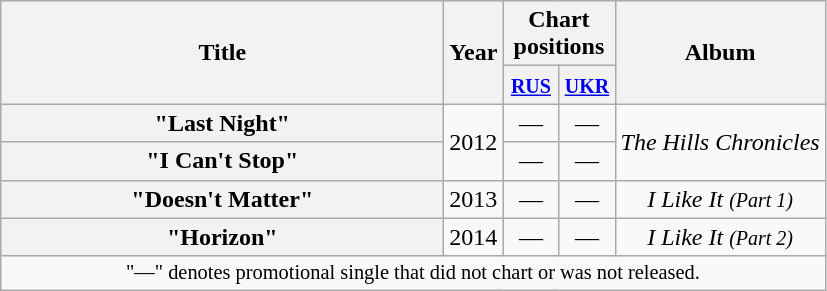<table class="wikitable plainrowheaders" style="text-align:center;">
<tr>
<th scope="col" rowspan="2" style="width:18em;">Title</th>
<th scope="col" rowspan="2">Year</th>
<th scope="col" colspan="2">Chart positions</th>
<th scope="col" rowspan="2">Album</th>
</tr>
<tr>
<th width="30"><small><a href='#'>RUS</a></small></th>
<th width="30"><small><a href='#'>UKR</a></small></th>
</tr>
<tr>
<th scope="row">"Last Night"</th>
<td rowspan="2">2012</td>
<td>—</td>
<td>—</td>
<td rowspan="2"><em>The Hills Chronicles</em></td>
</tr>
<tr>
<th scope="row">"I Can't Stop"</th>
<td>—</td>
<td>—</td>
</tr>
<tr>
<th scope="row">"Doesn't Matter"</th>
<td rowspan="1">2013</td>
<td>—</td>
<td>—</td>
<td rowspan="1"><em>I Like It <small>(Part 1)</small></em></td>
</tr>
<tr>
<th scope="row">"Horizon"</th>
<td rowspan="1">2014</td>
<td>—</td>
<td>—</td>
<td rowspan="1"><em>I Like It <small>(Part 2)</small></em></td>
</tr>
<tr>
<td colspan="15" style="font-size:85%">"—" denotes promotional single that did not chart or was not released.</td>
</tr>
</table>
